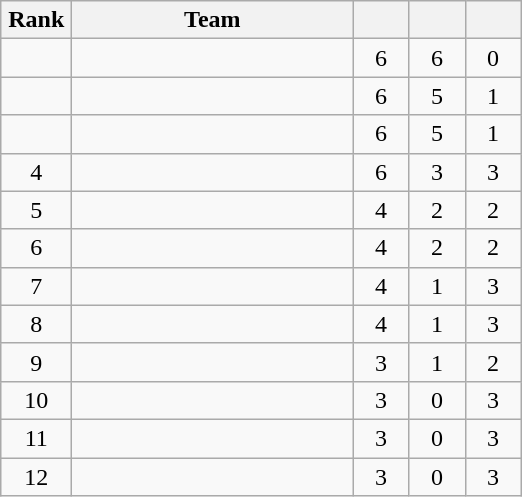<table class="wikitable" style="text-align: center;">
<tr>
<th width=40>Rank</th>
<th width=180>Team</th>
<th width=30></th>
<th width=30></th>
<th width=30></th>
</tr>
<tr>
<td></td>
<td align=left></td>
<td>6</td>
<td>6</td>
<td>0</td>
</tr>
<tr>
<td></td>
<td align=left></td>
<td>6</td>
<td>5</td>
<td>1</td>
</tr>
<tr>
<td></td>
<td align=left></td>
<td>6</td>
<td>5</td>
<td>1</td>
</tr>
<tr>
<td>4</td>
<td align=left></td>
<td>6</td>
<td>3</td>
<td>3</td>
</tr>
<tr>
<td>5</td>
<td align=left></td>
<td>4</td>
<td>2</td>
<td>2</td>
</tr>
<tr>
<td>6</td>
<td align=left></td>
<td>4</td>
<td>2</td>
<td>2</td>
</tr>
<tr>
<td>7</td>
<td align=left></td>
<td>4</td>
<td>1</td>
<td>3</td>
</tr>
<tr>
<td>8</td>
<td align=left></td>
<td>4</td>
<td>1</td>
<td>3</td>
</tr>
<tr>
<td>9</td>
<td align=left></td>
<td>3</td>
<td>1</td>
<td>2</td>
</tr>
<tr>
<td>10</td>
<td align=left></td>
<td>3</td>
<td>0</td>
<td>3</td>
</tr>
<tr>
<td>11</td>
<td align=left></td>
<td>3</td>
<td>0</td>
<td>3</td>
</tr>
<tr>
<td>12</td>
<td align=left></td>
<td>3</td>
<td>0</td>
<td>3</td>
</tr>
</table>
